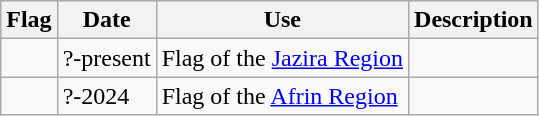<table class="wikitable">
<tr>
<th>Flag</th>
<th>Date</th>
<th>Use</th>
<th>Description</th>
</tr>
<tr>
<td></td>
<td>?-present</td>
<td>Flag of the <a href='#'>Jazira Region</a></td>
<td></td>
</tr>
<tr>
<td></td>
<td>?-2024</td>
<td>Flag of the <a href='#'>Afrin Region</a></td>
<td></td>
</tr>
</table>
